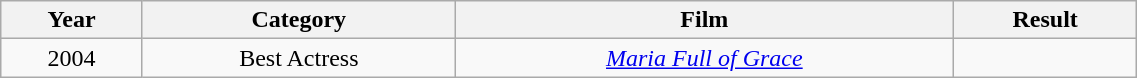<table class="wikitable" width=60%>
<tr>
<th>Year</th>
<th>Category</th>
<th>Film</th>
<th>Result</th>
</tr>
<tr>
<td style="text-align:center;">2004</td>
<td style="text-align:center;">Best Actress</td>
<td style="text-align:center;"><em><a href='#'>Maria Full of Grace</a></em></td>
<td></td>
</tr>
</table>
